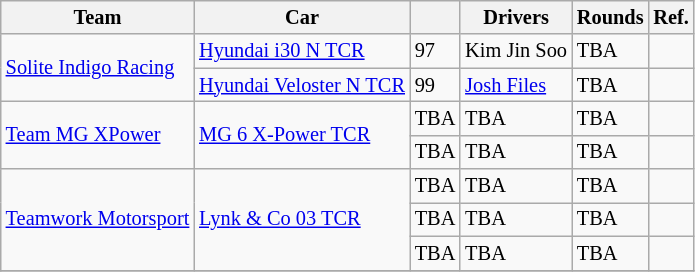<table class="wikitable" style="font-size: 85%;">
<tr>
<th>Team</th>
<th>Car</th>
<th></th>
<th>Drivers</th>
<th>Rounds</th>
<th>Ref.</th>
</tr>
<tr>
<td rowspan="2"> <a href='#'>Solite Indigo Racing</a></td>
<td><a href='#'>Hyundai i30 N TCR</a></td>
<td>97</td>
<td> Kim Jin Soo</td>
<td>TBA</td>
<td></td>
</tr>
<tr>
<td><a href='#'>Hyundai Veloster N TCR</a></td>
<td>99</td>
<td> <a href='#'>Josh Files</a></td>
<td>TBA</td>
<td></td>
</tr>
<tr>
<td rowspan="2"> <a href='#'>Team MG XPower</a></td>
<td rowspan="2"><a href='#'>MG 6 X-Power TCR</a></td>
<td>TBA</td>
<td> TBA</td>
<td>TBA</td>
<td></td>
</tr>
<tr>
<td>TBA</td>
<td> TBA</td>
<td>TBA</td>
<td></td>
</tr>
<tr>
<td rowspan="3"> <a href='#'>Teamwork Motorsport</a></td>
<td rowspan="3"><a href='#'>Lynk & Co 03 TCR</a></td>
<td>TBA</td>
<td> TBA</td>
<td>TBA</td>
<td></td>
</tr>
<tr>
<td>TBA</td>
<td> TBA</td>
<td>TBA</td>
<td></td>
</tr>
<tr>
<td>TBA</td>
<td> TBA</td>
<td>TBA</td>
<td></td>
</tr>
<tr>
</tr>
</table>
